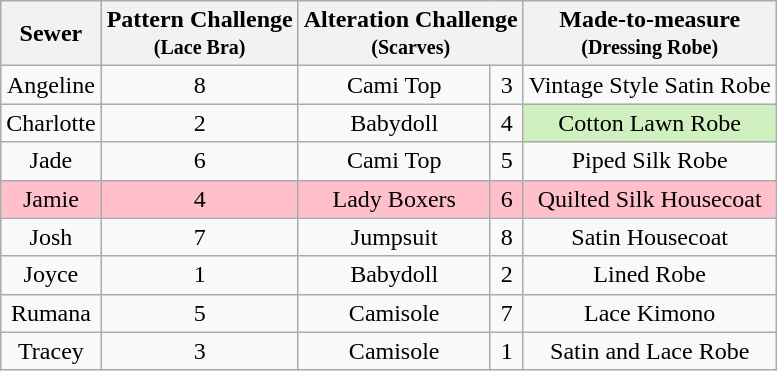<table class="wikitable" style="text-align:center;">
<tr>
<th>Sewer</th>
<th>Pattern Challenge<br><small>(Lace Bra)</small></th>
<th Colspan=2>Alteration Challenge<br><small>(Scarves)</small></th>
<th>Made-to-measure<br><small>(Dressing Robe)</small></th>
</tr>
<tr>
<td>Angeline</td>
<td>8</td>
<td>Cami Top</td>
<td>3</td>
<td>Vintage Style Satin Robe</td>
</tr>
<tr>
<td>Charlotte</td>
<td>2</td>
<td>Babydoll</td>
<td>4</td>
<td style="background:#d0f0c0">Cotton Lawn Robe</td>
</tr>
<tr>
<td>Jade</td>
<td>6</td>
<td>Cami Top</td>
<td>5</td>
<td>Piped Silk Robe</td>
</tr>
<tr style="background:pink">
<td>Jamie</td>
<td>4</td>
<td>Lady Boxers</td>
<td>6</td>
<td>Quilted Silk Housecoat</td>
</tr>
<tr>
<td>Josh</td>
<td>7</td>
<td>Jumpsuit</td>
<td>8</td>
<td>Satin Housecoat</td>
</tr>
<tr>
<td>Joyce</td>
<td>1</td>
<td>Babydoll</td>
<td>2</td>
<td>Lined Robe</td>
</tr>
<tr>
<td>Rumana</td>
<td>5</td>
<td>Camisole</td>
<td>7</td>
<td>Lace Kimono</td>
</tr>
<tr>
<td>Tracey</td>
<td>3</td>
<td>Camisole</td>
<td>1</td>
<td>Satin and Lace Robe</td>
</tr>
</table>
